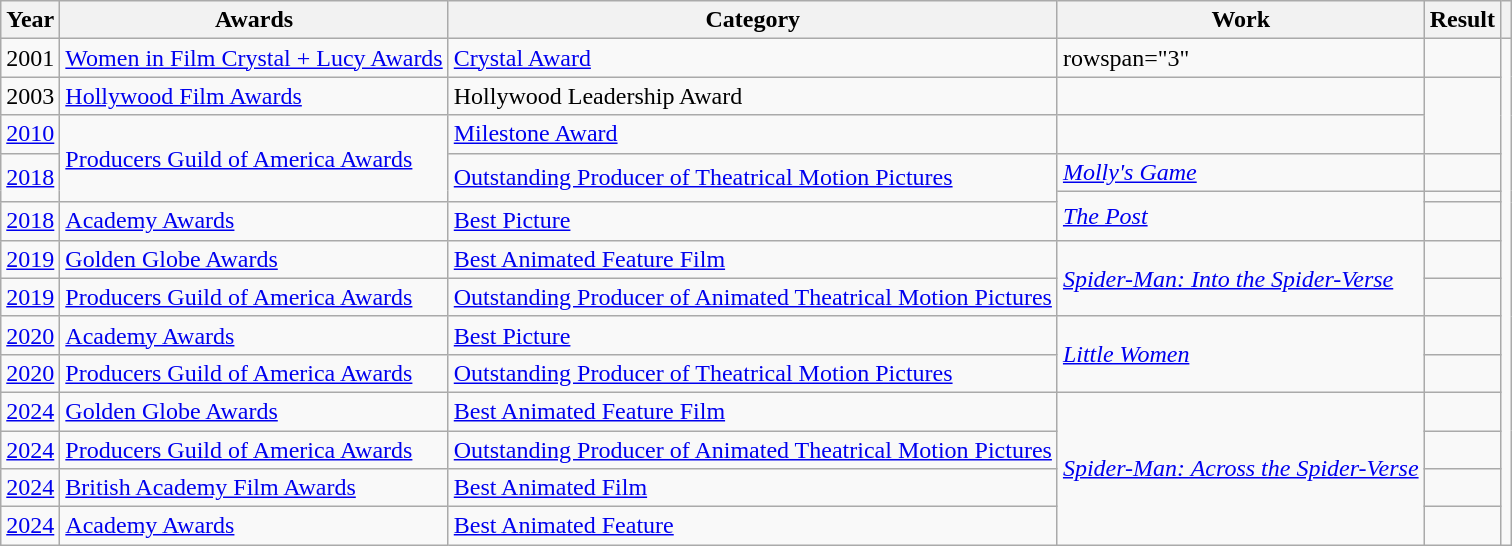<table class=wikitable>
<tr>
<th>Year</th>
<th>Awards</th>
<th>Category</th>
<th>Work</th>
<th>Result</th>
<th></th>
</tr>
<tr>
<td>2001</td>
<td><a href='#'>Women in Film Crystal + Lucy Awards</a></td>
<td><a href='#'>Crystal Award</a></td>
<td>rowspan="3" </td>
<td></td>
<td style="text-align:center;" rowspan="14"></td>
</tr>
<tr>
<td>2003</td>
<td><a href='#'>Hollywood Film Awards</a></td>
<td>Hollywood Leadership Award</td>
<td></td>
</tr>
<tr>
<td><a href='#'>2010</a></td>
<td rowspan="3"><a href='#'>Producers Guild of America Awards</a></td>
<td><a href='#'>Milestone Award</a></td>
<td></td>
</tr>
<tr>
<td rowspan="2"><a href='#'>2018</a></td>
<td rowspan="2"><a href='#'>Outstanding Producer of Theatrical Motion Pictures</a></td>
<td><em><a href='#'>Molly's Game</a></em></td>
<td></td>
</tr>
<tr>
<td rowspan="2"><em><a href='#'>The Post</a></em></td>
<td></td>
</tr>
<tr>
<td><a href='#'>2018</a></td>
<td><a href='#'>Academy Awards</a></td>
<td><a href='#'>Best Picture</a></td>
<td></td>
</tr>
<tr>
<td><a href='#'>2019</a></td>
<td><a href='#'>Golden Globe Awards</a></td>
<td><a href='#'>Best Animated Feature Film</a></td>
<td rowspan="2"><em><a href='#'>Spider-Man: Into the Spider-Verse</a></em></td>
<td></td>
</tr>
<tr>
<td><a href='#'>2019</a></td>
<td><a href='#'>Producers Guild of America Awards</a></td>
<td><a href='#'>Outstanding Producer of Animated Theatrical Motion Pictures</a></td>
<td></td>
</tr>
<tr>
<td><a href='#'>2020</a></td>
<td><a href='#'>Academy Awards</a></td>
<td><a href='#'>Best Picture</a></td>
<td rowspan="2"><em><a href='#'>Little Women</a></em></td>
<td></td>
</tr>
<tr>
<td><a href='#'>2020</a></td>
<td><a href='#'>Producers Guild of America Awards</a></td>
<td><a href='#'>Outstanding Producer of Theatrical Motion Pictures</a></td>
<td></td>
</tr>
<tr>
<td><a href='#'>2024</a></td>
<td><a href='#'>Golden Globe Awards</a></td>
<td><a href='#'>Best Animated Feature Film</a></td>
<td rowspan="4"><em><a href='#'>Spider-Man: Across the Spider-Verse</a></em></td>
<td></td>
</tr>
<tr>
<td><a href='#'>2024</a></td>
<td><a href='#'>Producers Guild of America Awards</a></td>
<td><a href='#'>Outstanding Producer of Animated Theatrical Motion Pictures</a></td>
<td></td>
</tr>
<tr>
<td><a href='#'>2024</a></td>
<td><a href='#'>British Academy Film Awards</a></td>
<td><a href='#'>Best Animated Film</a></td>
<td></td>
</tr>
<tr>
<td><a href='#'>2024</a></td>
<td><a href='#'>Academy Awards</a></td>
<td><a href='#'>Best Animated Feature</a></td>
<td></td>
</tr>
</table>
